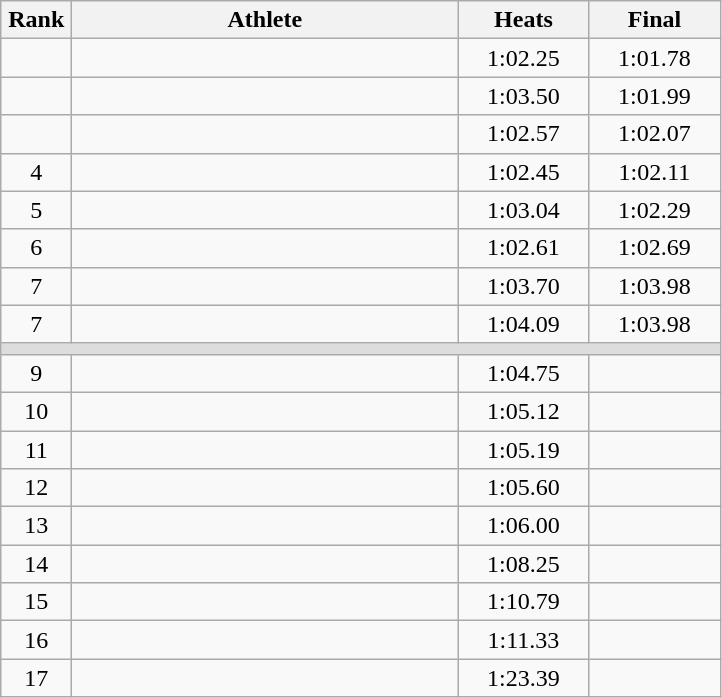<table class=wikitable style="text-align:center">
<tr>
<th width=40>Rank</th>
<th width=250>Athlete</th>
<th width=80>Heats</th>
<th width=80>Final</th>
</tr>
<tr>
<td></td>
<td align=left></td>
<td>1:02.25</td>
<td>1:01.78</td>
</tr>
<tr>
<td></td>
<td align=left></td>
<td>1:03.50</td>
<td>1:01.99</td>
</tr>
<tr>
<td></td>
<td align=left></td>
<td>1:02.57</td>
<td>1:02.07</td>
</tr>
<tr>
<td>4</td>
<td align=left></td>
<td>1:02.45</td>
<td>1:02.11</td>
</tr>
<tr>
<td>5</td>
<td align=left></td>
<td>1:03.04</td>
<td>1:02.29</td>
</tr>
<tr>
<td>6</td>
<td align=left></td>
<td>1:02.61</td>
<td>1:02.69</td>
</tr>
<tr>
<td>7</td>
<td align=left></td>
<td>1:03.70</td>
<td>1:03.98</td>
</tr>
<tr>
<td>7</td>
<td align=left></td>
<td>1:04.09</td>
<td>1:03.98</td>
</tr>
<tr bgcolor=#DDDDDD>
<td colspan=4></td>
</tr>
<tr>
<td>9</td>
<td align=left></td>
<td>1:04.75</td>
<td></td>
</tr>
<tr>
<td>10</td>
<td align=left></td>
<td>1:05.12</td>
<td></td>
</tr>
<tr>
<td>11</td>
<td align=left></td>
<td>1:05.19</td>
<td></td>
</tr>
<tr>
<td>12</td>
<td align=left></td>
<td>1:05.60</td>
<td></td>
</tr>
<tr>
<td>13</td>
<td align=left></td>
<td>1:06.00</td>
<td></td>
</tr>
<tr>
<td>14</td>
<td align=left></td>
<td>1:08.25</td>
<td></td>
</tr>
<tr>
<td>15</td>
<td align=left></td>
<td>1:10.79</td>
<td></td>
</tr>
<tr>
<td>16</td>
<td align=left></td>
<td>1:11.33</td>
<td></td>
</tr>
<tr>
<td>17</td>
<td align=left></td>
<td>1:23.39</td>
<td></td>
</tr>
</table>
